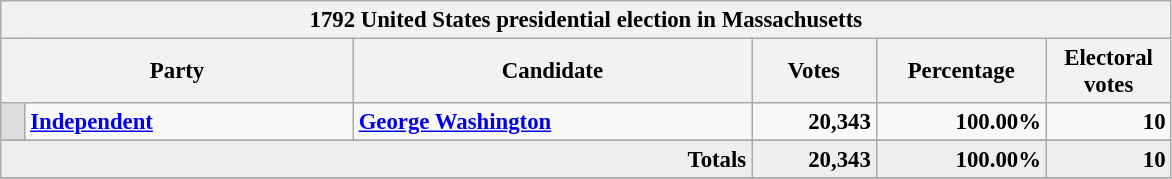<table class="wikitable" style="font-size: 95%;">
<tr>
<th colspan="6">1792 United States presidential election in Massachusetts</th>
</tr>
<tr>
<th colspan="2" style="width: 15em">Party</th>
<th style="width: 17em">Candidate</th>
<th style="width: 5em">Votes</th>
<th style="width: 7em">Percentage</th>
<th style="width: 5em">Electoral votes</th>
</tr>
<tr>
<th style="background-color:#DDDDDD; width: 3px"></th>
<td style="width: 130px"><strong><a href='#'>Independent</a></strong></td>
<td><strong><a href='#'>George Washington</a></strong></td>
<td align="right"><strong>20,343</strong></td>
<td align="right"><strong>100.00%</strong></td>
<td align="right"><strong>10</strong></td>
</tr>
<tr>
</tr>
<tr bgcolor="#EEEEEE">
<td colspan="3" align="right"><strong>Totals</strong></td>
<td align="right"><strong>20,343</strong></td>
<td align="right"><strong>100.00%</strong></td>
<td align="right"><strong>10</strong></td>
</tr>
<tr>
</tr>
</table>
